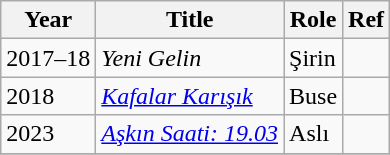<table class="wikitable">
<tr>
<th>Year</th>
<th>Title</th>
<th>Role</th>
<th>Ref</th>
</tr>
<tr>
<td>2017–18</td>
<td><em>Yeni Gelin</em></td>
<td>Şirin</td>
<td></td>
</tr>
<tr>
<td>2018</td>
<td><em><a href='#'>Kafalar Karışık</a></em></td>
<td>Buse</td>
<td></td>
</tr>
<tr>
<td>2023</td>
<td><em><a href='#'>Aşkın Saati: 19.03</a></em></td>
<td>Aslı</td>
<td></td>
</tr>
<tr>
</tr>
</table>
